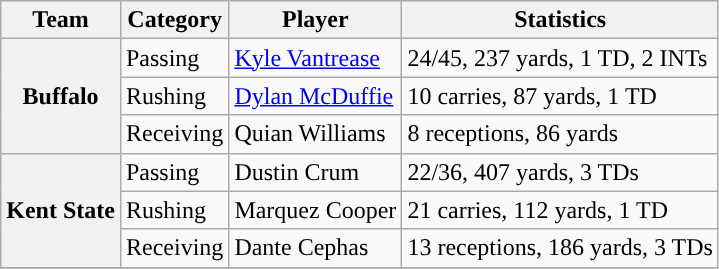<table class="wikitable" style="float: left;">
<tr>
<th>Team</th>
<th>Category</th>
<th>Player</th>
<th>Statistics</th>
</tr>
<tr>
<th rowspan=3>Buffalo</th>
<td>Passing</td>
<td><a href='#'>Kyle Vantrease</a></td>
<td>24/45, 237 yards, 1 TD, 2 INTs</td>
</tr>
<tr>
<td>Rushing</td>
<td><a href='#'>Dylan McDuffie</a></td>
<td>10 carries, 87 yards, 1 TD</td>
</tr>
<tr>
<td>Receiving</td>
<td>Quian Williams</td>
<td>8 receptions, 86 yards</td>
</tr>
<tr>
<th rowspan=3 style=>Kent State</th>
<td>Passing</td>
<td>Dustin Crum</td>
<td>22/36, 407 yards, 3 TDs</td>
</tr>
<tr>
<td>Rushing</td>
<td>Marquez Cooper</td>
<td>21 carries, 112 yards, 1 TD</td>
</tr>
<tr>
<td>Receiving</td>
<td>Dante Cephas</td>
<td>13 receptions, 186 yards, 3 TDs</td>
</tr>
<tr>
</tr>
</table>
